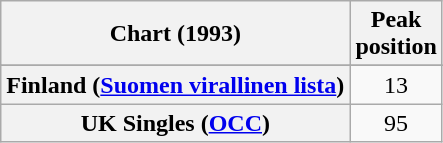<table class="wikitable plainrowheaders" style="text-align:center">
<tr>
<th>Chart (1993)</th>
<th>Peak<br>position</th>
</tr>
<tr>
</tr>
<tr>
<th scope="row">Finland (<a href='#'>Suomen virallinen lista</a>)</th>
<td>13</td>
</tr>
<tr>
<th scope="row">UK Singles (<a href='#'>OCC</a>)</th>
<td>95</td>
</tr>
</table>
